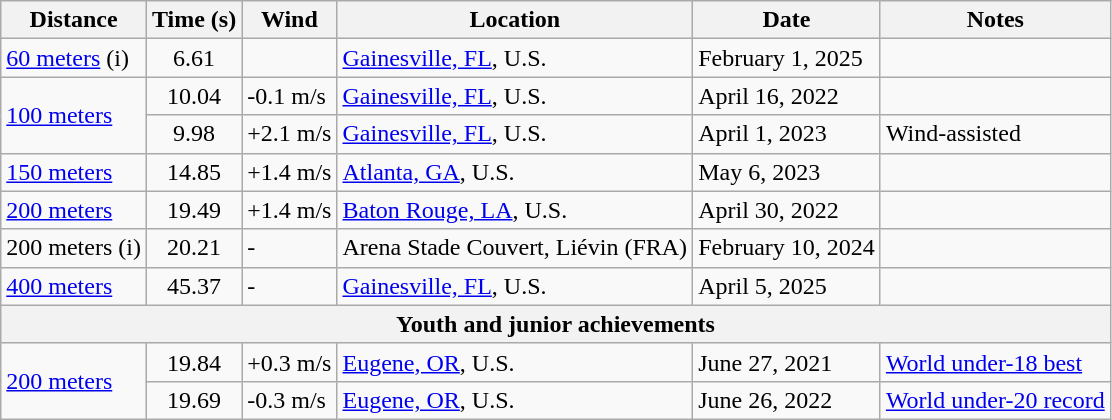<table class="wikitable">
<tr>
<th>Distance</th>
<th>Time (s)</th>
<th>Wind</th>
<th>Location</th>
<th>Date</th>
<th>Notes</th>
</tr>
<tr>
<td><a href='#'>60 meters</a> (i)</td>
<td style="text-align:center;">6.61</td>
<td></td>
<td><a href='#'>Gainesville, FL</a>, U.S.</td>
<td>February 1, 2025</td>
<td></td>
</tr>
<tr>
<td rowspan=2><a href='#'>100 meters</a></td>
<td style="text-align:center;">10.04</td>
<td>-0.1 m/s</td>
<td><a href='#'>Gainesville, FL</a>, U.S.</td>
<td>April 16, 2022</td>
<td></td>
</tr>
<tr>
<td style="text-align:center;">9.98 </td>
<td>+2.1 m/s</td>
<td><a href='#'>Gainesville, FL</a>, U.S.</td>
<td>April 1, 2023</td>
<td>Wind-assisted</td>
</tr>
<tr>
<td><a href='#'>150 meters</a></td>
<td style="text-align:center;">14.85</td>
<td>+1.4 m/s</td>
<td><a href='#'>Atlanta, GA</a>, U.S.</td>
<td>May 6, 2023</td>
</tr>
<tr>
<td><a href='#'>200 meters</a></td>
<td style="text-align:center;">19.49</td>
<td>+1.4 m/s</td>
<td><a href='#'>Baton Rouge, LA</a>, U.S.</td>
<td>April 30, 2022</td>
<td></td>
</tr>
<tr>
<td>200 meters (i)</td>
<td style="text-align:center;">20.21</td>
<td>-</td>
<td>Arena Stade Couvert, Liévin (FRA)</td>
<td>February 10, 2024</td>
<td></td>
</tr>
<tr>
<td><a href='#'>400 meters</a></td>
<td style="text-align:center;">45.37</td>
<td>-</td>
<td><a href='#'>Gainesville, FL</a>, U.S.</td>
<td>April 5, 2025</td>
<td></td>
</tr>
<tr>
<th colspan=6>Youth and junior achievements</th>
</tr>
<tr>
<td rowspan=2><a href='#'>200 meters</a></td>
<td style="text-align:center;">19.84</td>
<td>+0.3 m/s</td>
<td><a href='#'>Eugene, OR</a>, U.S.</td>
<td>June 27, 2021</td>
<td><a href='#'>World under-18 best</a></td>
</tr>
<tr>
<td style="text-align:center;">19.69</td>
<td>-0.3 m/s</td>
<td><a href='#'>Eugene, OR</a>, U.S.</td>
<td>June 26, 2022</td>
<td><a href='#'>World under-20 record</a></td>
</tr>
</table>
